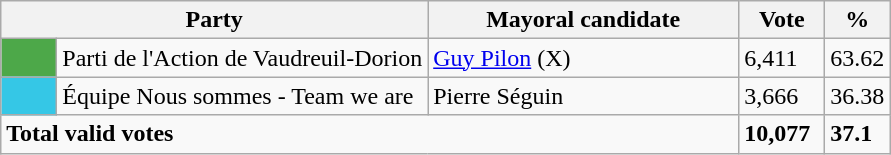<table class="wikitable">
<tr>
<th bgcolor="#DDDDFF" width="230px" colspan="2">Party</th>
<th bgcolor="#DDDDFF" width="200px">Mayoral candidate</th>
<th bgcolor="#DDDDFF" width="50px">Vote</th>
<th bgcolor="#DDDDFF" width="30px">%</th>
</tr>
<tr>
<td bgcolor=#4DA849  width="30px"> </td>
<td>Parti de l'Action de Vaudreuil-Dorion</td>
<td><a href='#'>Guy Pilon</a> (X)</td>
<td>6,411</td>
<td>63.62</td>
</tr>
<tr>
<td bgcolor=#35C7E6 width="30px"> </td>
<td>Équipe Nous sommes - Team we are</td>
<td>Pierre Séguin</td>
<td>3,666</td>
<td>36.38</td>
</tr>
<tr>
<td colspan="3"><strong>Total valid votes</strong></td>
<td><strong>10,077</strong></td>
<td><strong>37.1</strong></td>
</tr>
</table>
